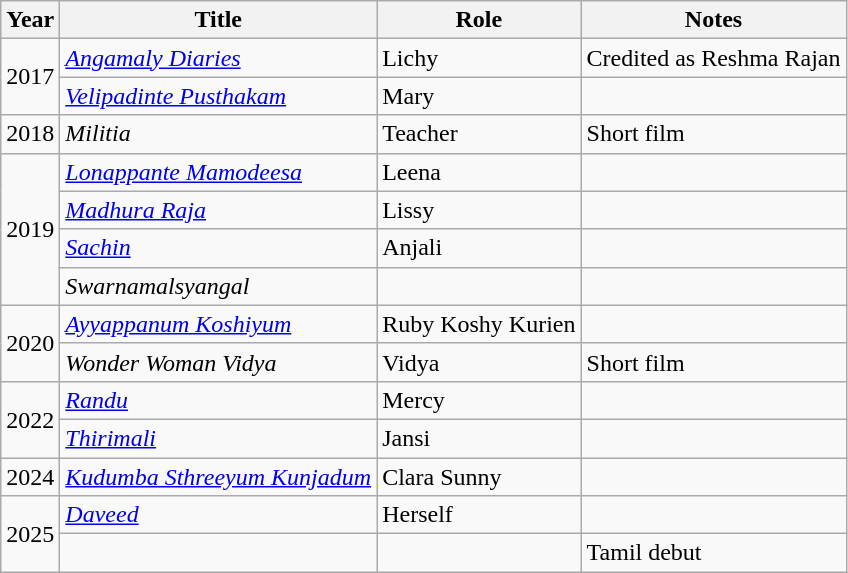<table class="wikitable sortable">
<tr>
<th>Year</th>
<th>Title</th>
<th>Role</th>
<th class="unsortable">Notes</th>
</tr>
<tr>
<td rowspan=2>2017</td>
<td><em><a href='#'>Angamaly Diaries</a></em></td>
<td>Lichy</td>
<td>Credited as Reshma Rajan</td>
</tr>
<tr>
<td><em><a href='#'>Velipadinte Pusthakam</a></em></td>
<td>Mary</td>
<td></td>
</tr>
<tr>
<td>2018</td>
<td><em>Militia</em></td>
<td>Teacher</td>
<td>Short film</td>
</tr>
<tr>
<td rowspan=4>2019</td>
<td><em><a href='#'>Lonappante Mamodeesa</a></em></td>
<td>Leena</td>
<td></td>
</tr>
<tr>
<td><em><a href='#'>Madhura Raja</a></em></td>
<td>Lissy</td>
<td></td>
</tr>
<tr>
<td><em><a href='#'>Sachin</a></em></td>
<td>Anjali</td>
<td></td>
</tr>
<tr>
<td><em>Swarnamalsyangal</em></td>
<td></td>
<td></td>
</tr>
<tr>
<td rowspan=2>2020</td>
<td><em><a href='#'>Ayyappanum Koshiyum</a></em></td>
<td>Ruby Koshy Kurien</td>
<td></td>
</tr>
<tr>
<td><em>Wonder Woman Vidya</em></td>
<td>Vidya</td>
<td>Short film</td>
</tr>
<tr>
<td rowspan=2>2022</td>
<td><em><a href='#'>Randu</a></em></td>
<td>Mercy</td>
<td></td>
</tr>
<tr>
<td><em><a href='#'>Thirimali</a></em></td>
<td>Jansi</td>
<td></td>
</tr>
<tr>
<td>2024</td>
<td><em><a href='#'>Kudumba Sthreeyum Kunjadum</a></em></td>
<td>Clara Sunny</td>
<td></td>
</tr>
<tr>
<td rowspan="2">2025</td>
<td><a href='#'><em>Daveed</em></a></td>
<td>Herself</td>
<td></td>
</tr>
<tr>
<td></td>
<td></td>
<td>Tamil debut</td>
</tr>
</table>
